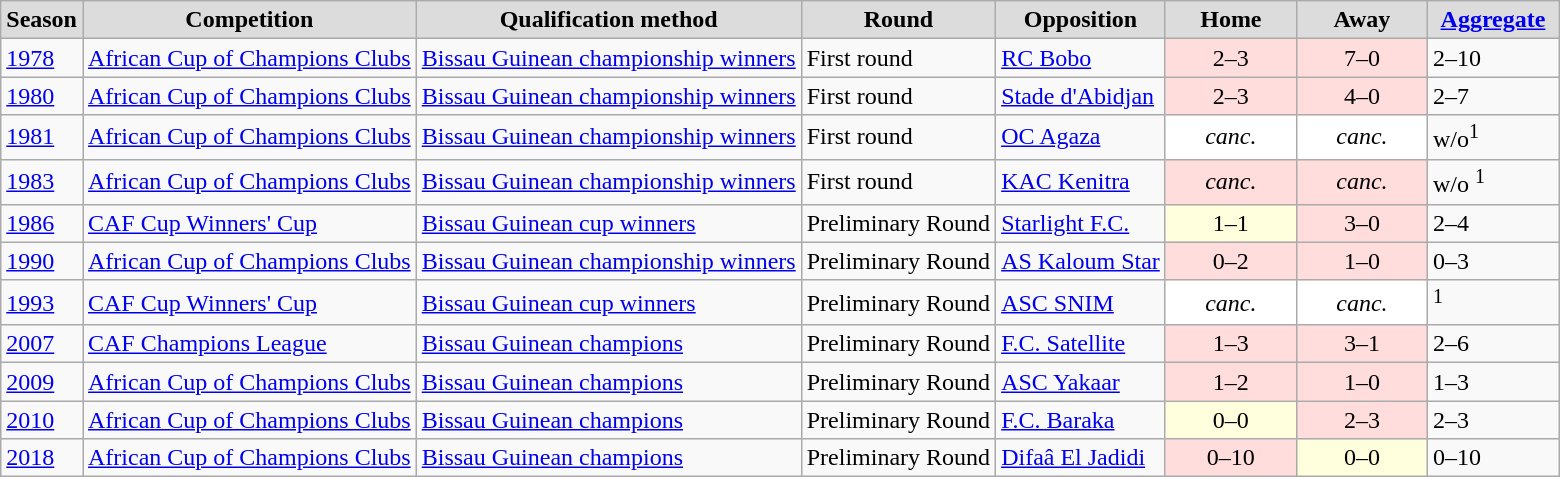<table class="sortable plainrowheaders wikitable">
<tr>
<th style="background:#DCDCDC">Season</th>
<th style="background:#DCDCDC">Competition</th>
<th style="background:#DCDCDC">Qualification method</th>
<th style="background:#DCDCDC">Round</th>
<th style="background:#DCDCDC">Opposition</th>
<th width="80" style="background:#DCDCDC">Home</th>
<th width="80" style="background:#DCDCDC">Away</th>
<th width="80" style="background:#DCDCDC"><a href='#'>Aggregate</a></th>
</tr>
<tr>
<td><a href='#'>1978</a></td>
<td><a href='#'>African Cup of Champions Clubs</a></td>
<td><a href='#'>Bissau Guinean championship winners</a></td>
<td align=left>First round</td>
<td align=left> <a href='#'>RC Bobo</a></td>
<td style="background:#fdd; text-align:center">2–3</td>
<td style="background:#fdd; text-align:center">7–0</td>
<td>2–10</td>
</tr>
<tr>
<td><a href='#'>1980</a></td>
<td><a href='#'>African Cup of Champions Clubs</a></td>
<td><a href='#'>Bissau Guinean championship winners</a></td>
<td align=left>First round</td>
<td align=left> <a href='#'>Stade d'Abidjan</a></td>
<td style="background:#fdd; text-align:center">2–3</td>
<td style="background:#fdd; text-align:center">4–0</td>
<td>2–7</td>
</tr>
<tr>
<td><a href='#'>1981</a></td>
<td><a href='#'>African Cup of Champions Clubs</a></td>
<td><a href='#'>Bissau Guinean championship winners</a></td>
<td align=left>First round</td>
<td align=left> <a href='#'>OC Agaza</a></td>
<td style="background:#fff; text-align:center"><em>canc.</em></td>
<td style="background:#fff; text-align:center"><em>canc.</em></td>
<td>w/o<sup>1</sup></td>
</tr>
<tr>
<td><a href='#'>1983</a></td>
<td><a href='#'>African Cup of Champions Clubs</a></td>
<td><a href='#'>Bissau Guinean championship winners</a></td>
<td align=left>First round</td>
<td align=left> <a href='#'>KAC Kenitra</a></td>
<td style="background:#fdd; text-align:center"><em>canc.</em></td>
<td style="background:#fdd; text-align:center"><em>canc.</em></td>
<td>w/o <sup>1</sup></td>
</tr>
<tr>
<td><a href='#'>1986</a></td>
<td><a href='#'>CAF Cup Winners' Cup</a></td>
<td><a href='#'>Bissau Guinean cup winners</a></td>
<td align=left>Preliminary Round</td>
<td align=left> <a href='#'>Starlight F.C.</a></td>
<td style="background:#ffd; text-align:center">1–1</td>
<td style="background:#fdd; text-align:center">3–0</td>
<td>2–4</td>
</tr>
<tr>
<td><a href='#'>1990</a></td>
<td><a href='#'>African Cup of Champions Clubs</a></td>
<td><a href='#'>Bissau Guinean championship winners</a></td>
<td align=left>Preliminary Round</td>
<td align=left> <a href='#'>AS Kaloum Star</a></td>
<td style="background:#fdd; text-align:center">0–2</td>
<td style="background:#fdd; text-align:center">1–0</td>
<td>0–3</td>
</tr>
<tr>
<td><a href='#'>1993</a></td>
<td><a href='#'>CAF Cup Winners' Cup</a></td>
<td><a href='#'>Bissau Guinean cup winners</a></td>
<td align=left>Preliminary Round</td>
<td align=left> <a href='#'>ASC SNIM</a></td>
<td style="background:#fff; text-align:center"><em>canc.</em></td>
<td style="background:#fff; text-align:center"><em>canc.</em></td>
<td><sup>1</sup></td>
</tr>
<tr>
<td><a href='#'>2007</a></td>
<td><a href='#'>CAF Champions League</a></td>
<td><a href='#'>Bissau Guinean champions</a></td>
<td align=left>Preliminary Round</td>
<td align=left> <a href='#'>F.C. Satellite</a></td>
<td style="background:#fdd; text-align:center">1–3</td>
<td style="background:#fdd; text-align:center">3–1</td>
<td>2–6</td>
</tr>
<tr>
<td><a href='#'>2009</a></td>
<td><a href='#'>African Cup of Champions Clubs</a></td>
<td><a href='#'>Bissau Guinean champions</a></td>
<td align=left>Preliminary Round</td>
<td align=left> <a href='#'>ASC Yakaar</a></td>
<td style="background:#fdd; text-align:center">1–2</td>
<td style="background:#fdd; text-align:center">1–0</td>
<td>1–3</td>
</tr>
<tr>
<td><a href='#'>2010</a></td>
<td><a href='#'>African Cup of Champions Clubs</a></td>
<td><a href='#'>Bissau Guinean champions</a></td>
<td align=left>Preliminary Round</td>
<td align=left> <a href='#'>F.C. Baraka</a></td>
<td style="background:#ffd; text-align:center">0–0</td>
<td style="background:#fdd; text-align:center">2–3</td>
<td>2–3</td>
</tr>
<tr>
<td><a href='#'>2018</a></td>
<td><a href='#'>African Cup of Champions Clubs</a></td>
<td><a href='#'>Bissau Guinean champions</a></td>
<td align=left>Preliminary Round</td>
<td align=left> <a href='#'>Difaâ El Jadidi</a></td>
<td style="background:#fdd; text-align:center">0–10</td>
<td style="background:#ffd; text-align:center">0–0</td>
<td>0–10</td>
</tr>
</table>
